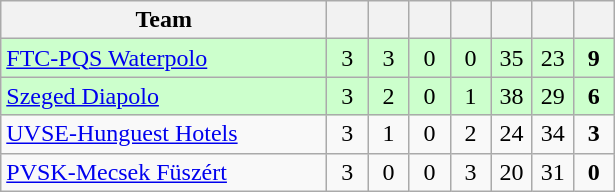<table class="wikitable" style="text-align:center;">
<tr>
<th width=210>Team</th>
<th width=20></th>
<th width=20></th>
<th width=20></th>
<th width=20></th>
<th width=20></th>
<th width=20></th>
<th width=20></th>
</tr>
<tr style="background:#cfc;">
<td align="left"><a href='#'>FTC-PQS Waterpolo</a></td>
<td>3</td>
<td>3</td>
<td>0</td>
<td>0</td>
<td>35</td>
<td>23</td>
<td><strong>9</strong></td>
</tr>
<tr style="background:#cfc;">
<td align="left"><a href='#'>Szeged Diapolo</a></td>
<td>3</td>
<td>2</td>
<td>0</td>
<td>1</td>
<td>38</td>
<td>29</td>
<td><strong>6</strong></td>
</tr>
<tr>
<td align="left"><a href='#'>UVSE-Hunguest Hotels</a></td>
<td>3</td>
<td>1</td>
<td>0</td>
<td>2</td>
<td>24</td>
<td>34</td>
<td><strong>3</strong></td>
</tr>
<tr>
<td align="left"><a href='#'>PVSK-Mecsek Füszért</a></td>
<td>3</td>
<td>0</td>
<td>0</td>
<td>3</td>
<td>20</td>
<td>31</td>
<td><strong>0</strong></td>
</tr>
</table>
